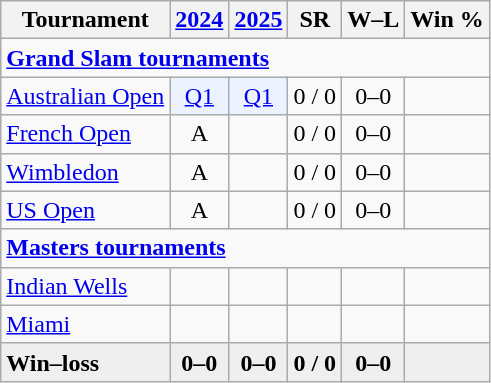<table class=wikitable style=text-align:center>
<tr>
<th>Tournament</th>
<th><a href='#'>2024</a></th>
<th><a href='#'>2025</a></th>
<th>SR</th>
<th>W–L</th>
<th>Win %</th>
</tr>
<tr>
<td colspan="6" style="text-align:left"><a href='#'><strong>Grand Slam tournaments</strong></a></td>
</tr>
<tr>
<td align=left><a href='#'>Australian Open</a></td>
<td bgcolor=ecf2ff><a href='#'>Q1</a></td>
<td bgcolor=ecf2ff><a href='#'>Q1</a></td>
<td>0 / 0</td>
<td>0–0</td>
<td></td>
</tr>
<tr>
<td align=left><a href='#'>French Open</a></td>
<td>A</td>
<td></td>
<td>0 / 0</td>
<td>0–0</td>
<td></td>
</tr>
<tr>
<td align=left><a href='#'>Wimbledon</a></td>
<td>A</td>
<td></td>
<td>0 / 0</td>
<td>0–0</td>
<td></td>
</tr>
<tr>
<td align=left><a href='#'>US Open</a></td>
<td>A</td>
<td></td>
<td>0 / 0</td>
<td>0–0</td>
<td></td>
</tr>
<tr>
<td colspan="6" style="text-align:left"><a href='#'><strong>Masters tournaments</strong></a></td>
</tr>
<tr>
<td align=left><a href='#'>Indian Wells</a></td>
<td></td>
<td></td>
<td></td>
<td></td>
<td></td>
</tr>
<tr>
<td align=left><a href='#'>Miami</a></td>
<td></td>
<td></td>
<td></td>
<td></td>
<td></td>
</tr>
<tr style=font-weight:bold;background:#efefef>
<td style=text-align:left>Win–loss</td>
<td>0–0</td>
<td>0–0</td>
<td>0 / 0</td>
<td>0–0</td>
<td></td>
</tr>
</table>
